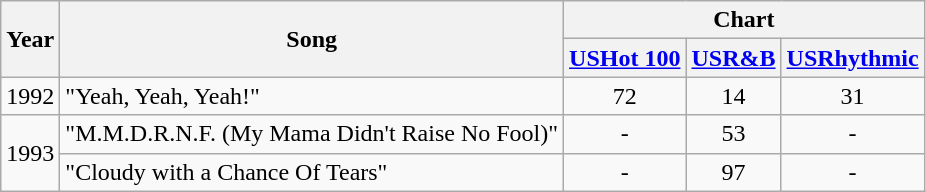<table class="wikitable">
<tr>
<th rowspan="2">Year</th>
<th rowspan="2">Song</th>
<th colspan="3">Chart</th>
</tr>
<tr>
<th><a href='#'>USHot 100</a></th>
<th><a href='#'>USR&B</a></th>
<th><a href='#'>USRhythmic</a></th>
</tr>
<tr>
<td>1992</td>
<td>"Yeah, Yeah, Yeah!"</td>
<td align="center">72</td>
<td align="center">14</td>
<td align="center">31</td>
</tr>
<tr>
<td rowspan="2">1993</td>
<td>"M.M.D.R.N.F. (My Mama Didn't Raise No Fool)"</td>
<td align="center">-</td>
<td align="center">53</td>
<td align="center">-</td>
</tr>
<tr>
<td>"Cloudy with a Chance Of Tears"</td>
<td align="center">-</td>
<td align="center">97</td>
<td align="center">-</td>
</tr>
</table>
